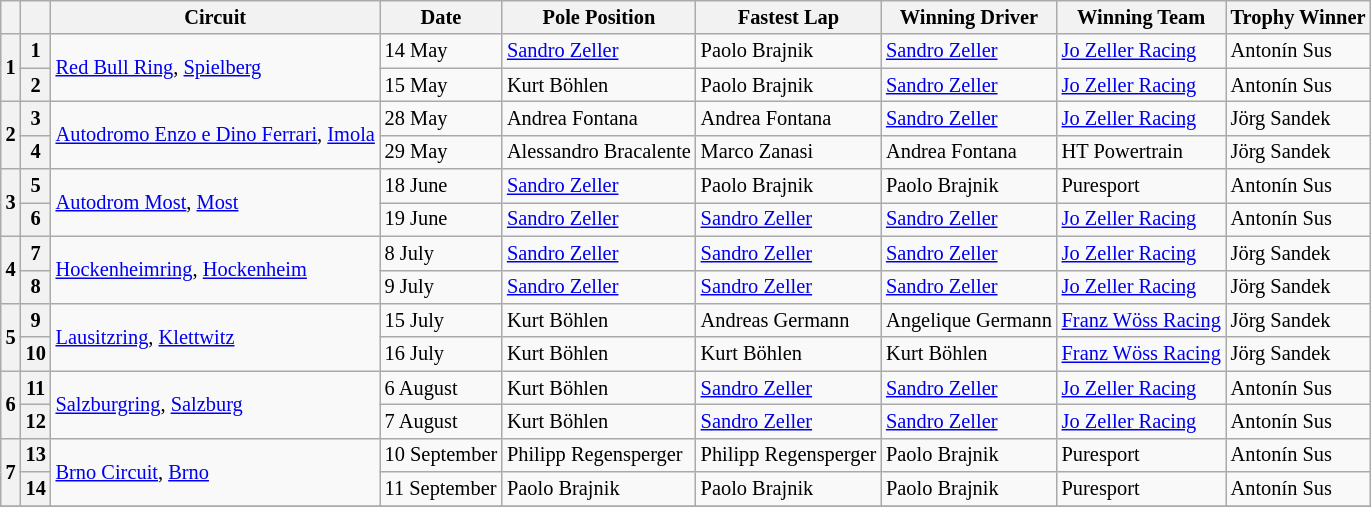<table class="wikitable" style="font-size: 85%">
<tr>
<th></th>
<th></th>
<th>Circuit</th>
<th>Date</th>
<th>Pole Position</th>
<th>Fastest Lap</th>
<th>Winning Driver</th>
<th>Winning Team</th>
<th>Trophy Winner</th>
</tr>
<tr>
<th rowspan=2>1</th>
<th>1</th>
<td rowspan=2> <a href='#'>Red Bull Ring</a>, <a href='#'>Spielberg</a></td>
<td>14 May</td>
<td> <a href='#'>Sandro Zeller</a></td>
<td> Paolo Brajnik</td>
<td> <a href='#'>Sandro Zeller</a></td>
<td> <a href='#'>Jo Zeller Racing</a></td>
<td> Antonín Sus</td>
</tr>
<tr>
<th>2</th>
<td>15 May</td>
<td> Kurt Böhlen</td>
<td> Paolo Brajnik</td>
<td> <a href='#'>Sandro Zeller</a></td>
<td> <a href='#'>Jo Zeller Racing</a></td>
<td> Antonín Sus</td>
</tr>
<tr>
<th rowspan=2>2</th>
<th>3</th>
<td rowspan=2> <a href='#'>Autodromo Enzo e Dino Ferrari</a>, <a href='#'>Imola</a></td>
<td>28 May</td>
<td> Andrea Fontana</td>
<td> Andrea Fontana</td>
<td> <a href='#'>Sandro Zeller</a></td>
<td> <a href='#'>Jo Zeller Racing</a></td>
<td> Jörg Sandek</td>
</tr>
<tr>
<th>4</th>
<td>29 May</td>
<td> Alessandro Bracalente</td>
<td> Marco Zanasi</td>
<td> Andrea Fontana</td>
<td> HT Powertrain</td>
<td> Jörg Sandek</td>
</tr>
<tr>
<th rowspan=2>3</th>
<th>5</th>
<td rowspan=2> <a href='#'>Autodrom Most</a>, <a href='#'>Most</a></td>
<td>18 June</td>
<td> <a href='#'>Sandro Zeller</a></td>
<td> Paolo Brajnik</td>
<td> Paolo Brajnik</td>
<td> Puresport</td>
<td> Antonín Sus</td>
</tr>
<tr>
<th>6</th>
<td>19 June</td>
<td> <a href='#'>Sandro Zeller</a></td>
<td> <a href='#'>Sandro Zeller</a></td>
<td> <a href='#'>Sandro Zeller</a></td>
<td> <a href='#'>Jo Zeller Racing</a></td>
<td> Antonín Sus</td>
</tr>
<tr>
<th rowspan=2>4</th>
<th>7</th>
<td rowspan=2> <a href='#'>Hockenheimring</a>, <a href='#'>Hockenheim</a></td>
<td>8 July</td>
<td> <a href='#'>Sandro Zeller</a></td>
<td> <a href='#'>Sandro Zeller</a></td>
<td> <a href='#'>Sandro Zeller</a></td>
<td> <a href='#'>Jo Zeller Racing</a></td>
<td> Jörg Sandek</td>
</tr>
<tr>
<th>8</th>
<td>9 July</td>
<td> <a href='#'>Sandro Zeller</a></td>
<td> <a href='#'>Sandro Zeller</a></td>
<td> <a href='#'>Sandro Zeller</a></td>
<td> <a href='#'>Jo Zeller Racing</a></td>
<td> Jörg Sandek</td>
</tr>
<tr>
<th rowspan=2>5</th>
<th>9</th>
<td rowspan=2> <a href='#'>Lausitzring</a>, <a href='#'>Klettwitz</a></td>
<td>15 July</td>
<td> Kurt Böhlen</td>
<td> Andreas Germann</td>
<td> Angelique Germann</td>
<td> <a href='#'>Franz Wöss Racing</a></td>
<td> Jörg Sandek</td>
</tr>
<tr>
<th>10</th>
<td>16 July</td>
<td> Kurt Böhlen</td>
<td> Kurt Böhlen</td>
<td> Kurt Böhlen</td>
<td> <a href='#'>Franz Wöss Racing</a></td>
<td> Jörg Sandek</td>
</tr>
<tr>
<th rowspan=2>6</th>
<th>11</th>
<td rowspan=2> <a href='#'>Salzburgring</a>, <a href='#'>Salzburg</a></td>
<td>6 August</td>
<td> Kurt Böhlen</td>
<td> <a href='#'>Sandro Zeller</a></td>
<td> <a href='#'>Sandro Zeller</a></td>
<td> <a href='#'>Jo Zeller Racing</a></td>
<td> Antonín Sus</td>
</tr>
<tr>
<th>12</th>
<td>7 August</td>
<td> Kurt Böhlen</td>
<td> <a href='#'>Sandro Zeller</a></td>
<td> <a href='#'>Sandro Zeller</a></td>
<td> <a href='#'>Jo Zeller Racing</a></td>
<td> Antonín Sus</td>
</tr>
<tr>
<th rowspan=2>7</th>
<th>13</th>
<td rowspan=2> <a href='#'>Brno Circuit</a>, <a href='#'>Brno</a></td>
<td>10 September</td>
<td> Philipp Regensperger</td>
<td> Philipp Regensperger</td>
<td> Paolo Brajnik</td>
<td> Puresport</td>
<td> Antonín Sus</td>
</tr>
<tr>
<th>14</th>
<td>11 September</td>
<td> Paolo Brajnik</td>
<td> Paolo Brajnik</td>
<td> Paolo Brajnik</td>
<td> Puresport</td>
<td> Antonín Sus</td>
</tr>
<tr>
</tr>
</table>
